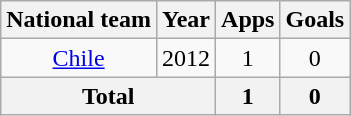<table class="wikitable" style="text-align:center">
<tr>
<th>National team</th>
<th>Year</th>
<th>Apps</th>
<th>Goals</th>
</tr>
<tr>
<td><a href='#'>Chile</a></td>
<td>2012</td>
<td>1</td>
<td>0</td>
</tr>
<tr>
<th colspan="2">Total</th>
<th>1</th>
<th>0</th>
</tr>
</table>
